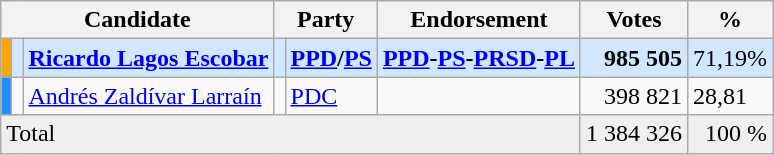<table class="wikitable">
<tr>
<th colspan=3>Candidate</th>
<th colspan=2>Party</th>
<th>Endorsement</th>
<th>Votes</th>
<th>%</th>
</tr>
<tr bgcolor=#D0E7FF>
<td bgcolor=orange></td>
<td></td>
<td align=left><strong><a href='#'>Ricardo Lagos Escobar</a></strong></td>
<td align=center></td>
<td><div><strong><a href='#'>PPD</a>/<a href='#'>PS</a></strong></div></td>
<td><strong><a href='#'>PPD</a>-<a href='#'>PS</a>-<a href='#'>PRSD</a>-<a href='#'>PL</a></strong></td>
<td align="right"><strong>985 505</strong></td>
<td>71,19%</td>
</tr>
<tr>
<td bgcolor=dodgerblue></td>
<td></td>
<td align=left><a href='#'>Andrés Zaldívar Larraín</a></td>
<td align=center></td>
<td><div><a href='#'>PDC</a></div></td>
<td></td>
<td align="right">398 821</td>
<td>28,81</td>
</tr>
<tr style="background:#efefef;">
<td colspan=6>Total </td>
<td align=right>1 384 326</td>
<td align=right>100 %</td>
</tr>
</table>
